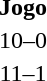<table>
<tr>
<th width=125></th>
<th width=auto>Jogo</th>
<th width=125></th>
</tr>
<tr>
<td align=right><strong></strong></td>
<td align=center>10–0</td>
<td align=left></td>
</tr>
<tr>
<td align=right><strong></strong></td>
<td align=center>11–1</td>
<td align=left></td>
</tr>
</table>
